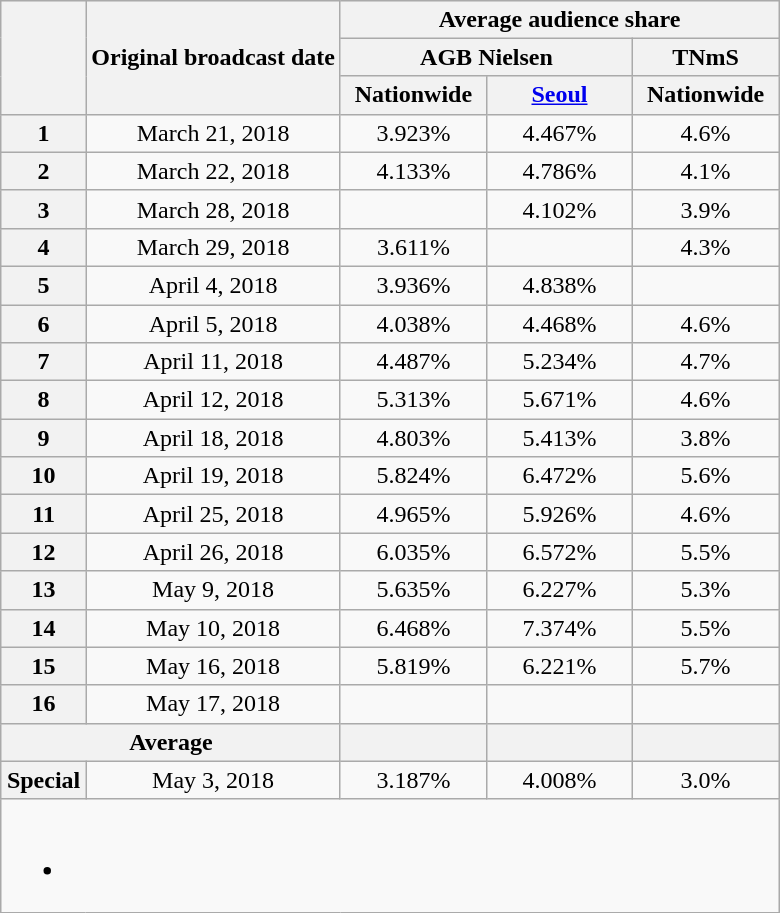<table class="wikitable" style="text-align:center;max-width:550px; margin-left: auto; margin-right: auto; border: none;">
<tr>
</tr>
<tr>
<th rowspan="3"></th>
<th rowspan="3">Original broadcast date</th>
<th colspan="3">Average audience share</th>
</tr>
<tr>
<th colspan="2">AGB Nielsen</th>
<th>TNmS</th>
</tr>
<tr>
<th width="90">Nationwide</th>
<th width="90"><a href='#'>Seoul</a></th>
<th width="90">Nationwide</th>
</tr>
<tr>
<th>1</th>
<td>March 21, 2018</td>
<td>3.923%</td>
<td>4.467%</td>
<td>4.6%</td>
</tr>
<tr>
<th>2</th>
<td>March 22, 2018</td>
<td>4.133%</td>
<td>4.786%</td>
<td>4.1%</td>
</tr>
<tr>
<th>3</th>
<td>March 28, 2018</td>
<td></td>
<td>4.102%</td>
<td>3.9%</td>
</tr>
<tr>
<th>4</th>
<td>March 29, 2018</td>
<td>3.611%</td>
<td></td>
<td>4.3%</td>
</tr>
<tr>
<th>5</th>
<td>April 4, 2018</td>
<td>3.936%</td>
<td>4.838%</td>
<td></td>
</tr>
<tr>
<th>6</th>
<td>April 5, 2018</td>
<td>4.038%</td>
<td>4.468%</td>
<td>4.6%</td>
</tr>
<tr>
<th>7</th>
<td>April 11, 2018</td>
<td>4.487%</td>
<td>5.234%</td>
<td>4.7%</td>
</tr>
<tr>
<th>8</th>
<td>April 12, 2018</td>
<td>5.313%</td>
<td>5.671%</td>
<td>4.6%</td>
</tr>
<tr>
<th>9</th>
<td>April 18, 2018</td>
<td>4.803%</td>
<td>5.413%</td>
<td>3.8%</td>
</tr>
<tr>
<th>10</th>
<td>April 19, 2018</td>
<td>5.824%</td>
<td>6.472%</td>
<td>5.6%</td>
</tr>
<tr>
<th>11</th>
<td>April 25, 2018</td>
<td>4.965%</td>
<td>5.926%</td>
<td>4.6%</td>
</tr>
<tr>
<th>12</th>
<td>April 26, 2018</td>
<td>6.035%</td>
<td>6.572%</td>
<td>5.5%</td>
</tr>
<tr>
<th>13</th>
<td>May 9, 2018</td>
<td>5.635%</td>
<td>6.227%</td>
<td>5.3%</td>
</tr>
<tr>
<th>14</th>
<td>May 10, 2018</td>
<td>6.468%</td>
<td>7.374%</td>
<td>5.5%</td>
</tr>
<tr>
<th>15</th>
<td>May 16, 2018</td>
<td>5.819%</td>
<td>6.221%</td>
<td>5.7%</td>
</tr>
<tr>
<th>16</th>
<td>May 17, 2018</td>
<td></td>
<td></td>
<td></td>
</tr>
<tr>
<th colspan="2">Average</th>
<th></th>
<th></th>
<th></th>
</tr>
<tr>
<th>Special</th>
<td>May 3, 2018</td>
<td>3.187%</td>
<td>4.008%</td>
<td>3.0%</td>
</tr>
<tr>
<td colspan="5"><br><ul><li></li></ul></td>
</tr>
</table>
